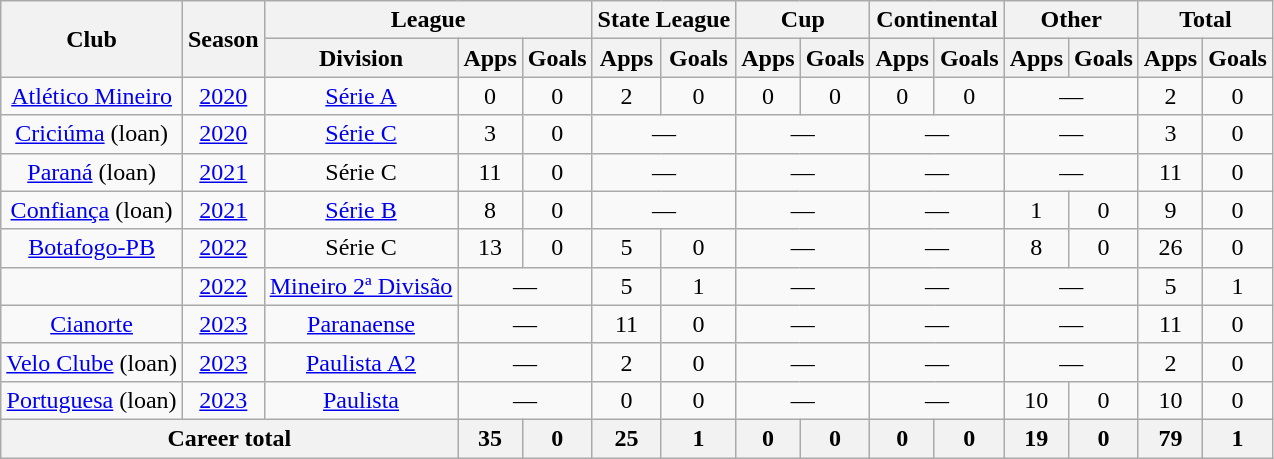<table class="wikitable" style="text-align: center">
<tr>
<th rowspan="2">Club</th>
<th rowspan="2">Season</th>
<th colspan="3">League</th>
<th colspan="2">State League</th>
<th colspan="2">Cup</th>
<th colspan="2">Continental</th>
<th colspan="2">Other</th>
<th colspan="2">Total</th>
</tr>
<tr>
<th>Division</th>
<th>Apps</th>
<th>Goals</th>
<th>Apps</th>
<th>Goals</th>
<th>Apps</th>
<th>Goals</th>
<th>Apps</th>
<th>Goals</th>
<th>Apps</th>
<th>Goals</th>
<th>Apps</th>
<th>Goals</th>
</tr>
<tr>
<td><a href='#'>Atlético Mineiro</a></td>
<td><a href='#'>2020</a></td>
<td><a href='#'>Série A</a></td>
<td>0</td>
<td>0</td>
<td>2</td>
<td>0</td>
<td>0</td>
<td>0</td>
<td>0</td>
<td>0</td>
<td colspan="2">—</td>
<td>2</td>
<td>0</td>
</tr>
<tr>
<td><a href='#'>Criciúma</a> (loan)</td>
<td><a href='#'>2020</a></td>
<td><a href='#'>Série C</a></td>
<td>3</td>
<td>0</td>
<td colspan="2">—</td>
<td colspan="2">—</td>
<td colspan="2">—</td>
<td colspan="2">—</td>
<td>3</td>
<td>0</td>
</tr>
<tr>
<td><a href='#'>Paraná</a> (loan)</td>
<td><a href='#'>2021</a></td>
<td>Série C</td>
<td>11</td>
<td>0</td>
<td colspan="2">—</td>
<td colspan="2">—</td>
<td colspan="2">—</td>
<td colspan="2">—</td>
<td>11</td>
<td>0</td>
</tr>
<tr>
<td><a href='#'>Confiança</a> (loan)</td>
<td><a href='#'>2021</a></td>
<td><a href='#'>Série B</a></td>
<td>8</td>
<td>0</td>
<td colspan="2">—</td>
<td colspan="2">—</td>
<td colspan="2">—</td>
<td>1</td>
<td>0</td>
<td>9</td>
<td>0</td>
</tr>
<tr>
<td><a href='#'>Botafogo-PB</a></td>
<td><a href='#'>2022</a></td>
<td>Série C</td>
<td>13</td>
<td>0</td>
<td>5</td>
<td>0</td>
<td colspan="2">—</td>
<td colspan="2">—</td>
<td>8</td>
<td>0</td>
<td>26</td>
<td>0</td>
</tr>
<tr>
<td></td>
<td><a href='#'>2022</a></td>
<td><a href='#'>Mineiro 2ª Divisão</a></td>
<td colspan="2">—</td>
<td>5</td>
<td>1</td>
<td colspan="2">—</td>
<td colspan="2">—</td>
<td colspan="2">—</td>
<td>5</td>
<td>1</td>
</tr>
<tr>
<td><a href='#'>Cianorte</a></td>
<td><a href='#'>2023</a></td>
<td><a href='#'>Paranaense</a></td>
<td colspan="2">—</td>
<td>11</td>
<td>0</td>
<td colspan="2">—</td>
<td colspan="2">—</td>
<td colspan="2">—</td>
<td>11</td>
<td>0</td>
</tr>
<tr>
<td><a href='#'>Velo Clube</a> (loan)</td>
<td><a href='#'>2023</a></td>
<td><a href='#'>Paulista A2</a></td>
<td colspan="2">—</td>
<td>2</td>
<td>0</td>
<td colspan="2">—</td>
<td colspan="2">—</td>
<td colspan="2">—</td>
<td>2</td>
<td>0</td>
</tr>
<tr>
<td><a href='#'>Portuguesa</a> (loan)</td>
<td><a href='#'>2023</a></td>
<td><a href='#'>Paulista</a></td>
<td colspan="2">—</td>
<td>0</td>
<td>0</td>
<td colspan="2">—</td>
<td colspan="2">—</td>
<td>10</td>
<td>0</td>
<td>10</td>
<td>0</td>
</tr>
<tr>
<th colspan="3"><strong>Career total</strong></th>
<th>35</th>
<th>0</th>
<th>25</th>
<th>1</th>
<th>0</th>
<th>0</th>
<th>0</th>
<th>0</th>
<th>19</th>
<th>0</th>
<th>79</th>
<th>1</th>
</tr>
</table>
